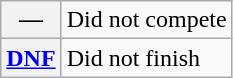<table class="wikitable">
<tr>
<th scope="row">—</th>
<td>Did not compete</td>
</tr>
<tr>
<th scope="row"><a href='#'>DNF</a></th>
<td>Did not finish</td>
</tr>
</table>
